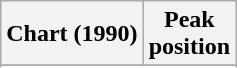<table class="wikitable sortable plainrowheaders" style="text-align:center">
<tr>
<th>Chart (1990)</th>
<th>Peak<br>position</th>
</tr>
<tr>
</tr>
<tr>
</tr>
<tr>
</tr>
</table>
